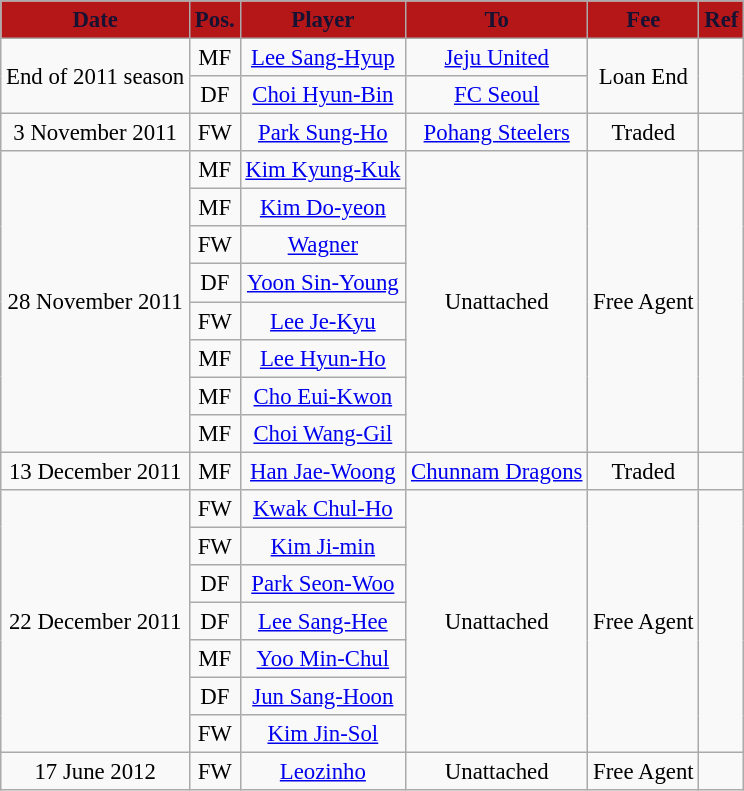<table class="wikitable" style="font-size:95%; text-align:center;">
<tr>
<th style="background:#B51719; color:#181232">Date</th>
<th style="background:#B51719; color:#181232" width=25px>Pos.</th>
<th style="background:#B51719; color:#181232">Player</th>
<th style="background:#B51719; color:#181232">To</th>
<th style="background:#B51719; color:#181232">Fee</th>
<th style="background:#B51719; color:#181232">Ref</th>
</tr>
<tr>
<td rowspan=2>End of 2011 season</td>
<td>MF</td>
<td> <a href='#'>Lee Sang-Hyup</a></td>
<td> <a href='#'>Jeju United</a></td>
<td rowspan=2>Loan End</td>
<td rowspan=2></td>
</tr>
<tr>
<td>DF</td>
<td> <a href='#'>Choi Hyun-Bin</a></td>
<td> <a href='#'>FC Seoul</a></td>
</tr>
<tr>
<td>3 November 2011</td>
<td>FW</td>
<td> <a href='#'>Park Sung-Ho</a></td>
<td> <a href='#'>Pohang Steelers</a></td>
<td>Traded</td>
<td></td>
</tr>
<tr>
<td rowspan=8>28 November 2011</td>
<td>MF</td>
<td> <a href='#'>Kim Kyung-Kuk</a></td>
<td rowspan=8>Unattached</td>
<td rowspan=8>Free Agent</td>
<td rowspan=8></td>
</tr>
<tr>
<td>MF</td>
<td> <a href='#'>Kim Do-yeon</a></td>
</tr>
<tr>
<td>FW</td>
<td> <a href='#'>Wagner</a></td>
</tr>
<tr>
<td>DF</td>
<td> <a href='#'>Yoon Sin-Young</a></td>
</tr>
<tr>
<td>FW</td>
<td> <a href='#'>Lee Je-Kyu</a></td>
</tr>
<tr>
<td>MF</td>
<td> <a href='#'>Lee Hyun-Ho</a></td>
</tr>
<tr>
<td>MF</td>
<td> <a href='#'>Cho Eui-Kwon</a></td>
</tr>
<tr>
<td>MF</td>
<td> <a href='#'>Choi Wang-Gil</a></td>
</tr>
<tr>
<td>13 December 2011</td>
<td>MF</td>
<td> <a href='#'>Han Jae-Woong</a></td>
<td> <a href='#'>Chunnam Dragons</a></td>
<td>Traded</td>
<td></td>
</tr>
<tr>
<td rowspan=7>22 December 2011</td>
<td>FW</td>
<td> <a href='#'>Kwak Chul-Ho</a></td>
<td rowspan=7>Unattached</td>
<td rowspan=7>Free Agent</td>
<td rowspan=7></td>
</tr>
<tr>
<td>FW</td>
<td> <a href='#'>Kim Ji-min</a></td>
</tr>
<tr>
<td>DF</td>
<td> <a href='#'>Park Seon-Woo</a></td>
</tr>
<tr>
<td>DF</td>
<td> <a href='#'>Lee Sang-Hee</a></td>
</tr>
<tr>
<td>MF</td>
<td> <a href='#'>Yoo Min-Chul</a></td>
</tr>
<tr>
<td>DF</td>
<td> <a href='#'>Jun Sang-Hoon</a></td>
</tr>
<tr>
<td>FW</td>
<td> <a href='#'>Kim Jin-Sol</a></td>
</tr>
<tr>
<td>17 June 2012</td>
<td>FW</td>
<td> <a href='#'>Leozinho</a></td>
<td>Unattached</td>
<td>Free Agent</td>
<td></td>
</tr>
</table>
